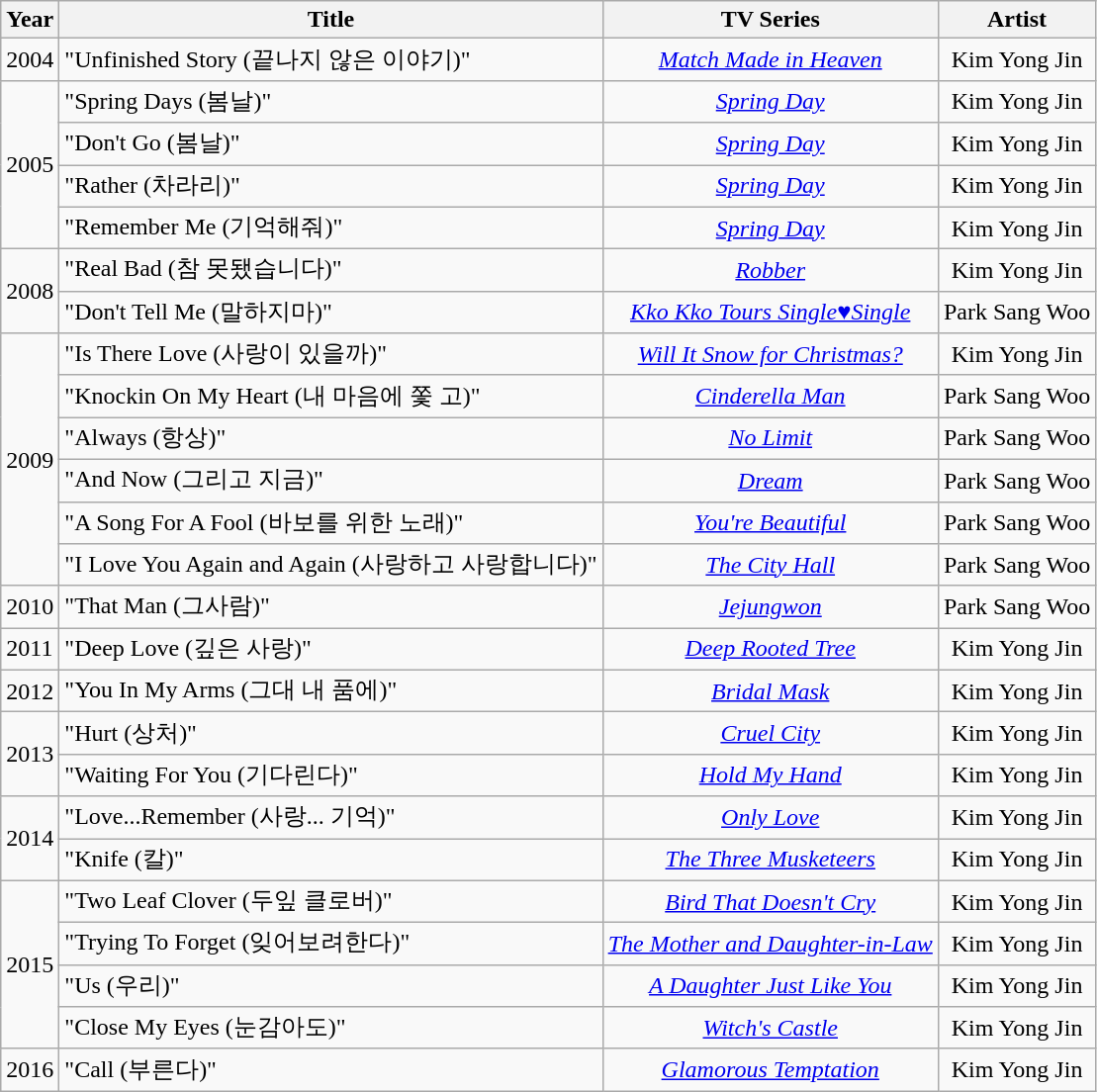<table class="wikitable">
<tr>
<th>Year</th>
<th>Title</th>
<th>TV Series</th>
<th>Artist</th>
</tr>
<tr>
<td>2004</td>
<td>"Unfinished Story (끝나지 않은 이야기)"</td>
<td align="center"><em><a href='#'>Match Made in Heaven</a></em></td>
<td align="center">Kim Yong Jin</td>
</tr>
<tr>
<td rowspan="4">2005</td>
<td>"Spring Days (봄날)"</td>
<td align="center"><em><a href='#'>Spring Day</a></em></td>
<td align="center">Kim Yong Jin</td>
</tr>
<tr>
<td>"Don't Go (봄날)"</td>
<td align="center"><em><a href='#'>Spring Day</a></em></td>
<td align="center">Kim Yong Jin</td>
</tr>
<tr>
<td>"Rather (차라리)"</td>
<td align="center"><em><a href='#'>Spring Day</a></em></td>
<td align="center">Kim Yong Jin</td>
</tr>
<tr>
<td>"Remember Me (기억해줘)"</td>
<td align="center"><em><a href='#'>Spring Day</a></em></td>
<td align="center">Kim Yong Jin</td>
</tr>
<tr>
<td rowspan="2">2008</td>
<td>"Real Bad (참 못됐습니다)"</td>
<td align="center"><em><a href='#'>Robber</a></em></td>
<td align="center">Kim Yong Jin</td>
</tr>
<tr>
<td>"Don't Tell Me (말하지마)"</td>
<td align="center"><em><a href='#'>Kko Kko Tours Single♥Single</a></em></td>
<td align="center">Park Sang Woo</td>
</tr>
<tr>
<td rowspan="6">2009</td>
<td>"Is There Love (사랑이 있을까)"</td>
<td align="center"><em><a href='#'>Will It Snow for Christmas?</a></em></td>
<td align="center">Kim Yong Jin</td>
</tr>
<tr>
<td>"Knockin On My Heart (내 마음에 쫓 고)"</td>
<td align="center"><em><a href='#'>Cinderella Man</a></em></td>
<td align="center">Park Sang Woo</td>
</tr>
<tr>
<td>"Always (항상)"</td>
<td align="center"><em><a href='#'>No Limit</a></em></td>
<td align="center">Park Sang Woo</td>
</tr>
<tr>
<td>"And Now (그리고 지금)"</td>
<td align="center"><em><a href='#'>Dream</a></em></td>
<td align="center">Park Sang Woo</td>
</tr>
<tr>
<td>"A Song For A Fool (바보를 위한 노래)"</td>
<td align="center"><em><a href='#'>You're Beautiful</a></em></td>
<td align="center">Park Sang Woo</td>
</tr>
<tr>
<td>"I Love You Again and Again (사랑하고 사랑합니다)"</td>
<td align="center"><em><a href='#'>The City Hall</a></em></td>
<td align="center">Park Sang Woo</td>
</tr>
<tr>
<td>2010</td>
<td>"That Man (그사람)"</td>
<td align="center"><em><a href='#'>Jejungwon</a></em></td>
<td align="center">Park Sang Woo</td>
</tr>
<tr>
<td>2011</td>
<td>"Deep Love (깊은 사랑)"</td>
<td align="center"><em><a href='#'>Deep Rooted Tree</a></em></td>
<td align="center">Kim Yong Jin</td>
</tr>
<tr>
<td>2012</td>
<td>"You In My Arms (그대 내 품에)"</td>
<td align="center"><em><a href='#'>Bridal Mask</a></em></td>
<td align="center">Kim Yong Jin</td>
</tr>
<tr>
<td rowspan="2">2013</td>
<td>"Hurt (상처)"</td>
<td align="center"><em><a href='#'>Cruel City</a></em></td>
<td align="center">Kim Yong Jin</td>
</tr>
<tr>
<td>"Waiting For You (기다린다)"</td>
<td align="center"><em><a href='#'>Hold My Hand</a></em></td>
<td align="center">Kim Yong Jin</td>
</tr>
<tr>
<td rowspan="2">2014</td>
<td>"Love...Remember (사랑... 기억)"</td>
<td align="center"><em><a href='#'>Only Love</a></em></td>
<td align="center">Kim Yong Jin</td>
</tr>
<tr>
<td>"Knife (칼)"</td>
<td align="center"><em><a href='#'>The Three Musketeers</a></em></td>
<td align="center">Kim Yong Jin</td>
</tr>
<tr>
<td rowspan="4">2015</td>
<td>"Two Leaf Clover (두잎 클로버)"</td>
<td align="center"><em><a href='#'>Bird That Doesn't Cry</a></em></td>
<td align="center">Kim Yong Jin</td>
</tr>
<tr>
<td>"Trying To Forget (잊어보려한다)"</td>
<td align="center"><em><a href='#'>The Mother and Daughter-in-Law</a></em></td>
<td align="center">Kim Yong Jin</td>
</tr>
<tr>
<td>"Us (우리)"</td>
<td align="center"><em><a href='#'>A Daughter Just Like You</a></em></td>
<td align="center">Kim Yong Jin</td>
</tr>
<tr>
<td>"Close My Eyes (눈감아도)"</td>
<td align="center"><em><a href='#'>Witch's Castle</a></em></td>
<td align="center">Kim Yong Jin</td>
</tr>
<tr>
<td rowspan="1">2016</td>
<td>"Call (부른다)"</td>
<td align="center"><em><a href='#'>Glamorous Temptation</a></em></td>
<td align="center">Kim Yong Jin</td>
</tr>
</table>
